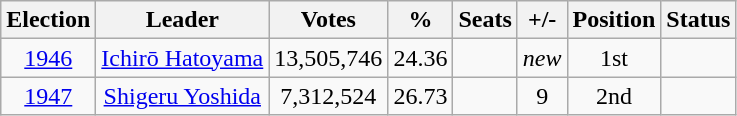<table class="wikitable" style="text-align:center">
<tr>
<th>Election</th>
<th>Leader</th>
<th>Votes</th>
<th>%</th>
<th>Seats</th>
<th>+/-</th>
<th>Position</th>
<th>Status</th>
</tr>
<tr>
<td><a href='#'>1946</a></td>
<td><a href='#'>Ichirō Hatoyama</a></td>
<td>13,505,746</td>
<td>24.36</td>
<td></td>
<td><em>new</em></td>
<td>1st</td>
<td></td>
</tr>
<tr>
<td><a href='#'>1947</a></td>
<td><a href='#'>Shigeru Yoshida</a></td>
<td>7,312,524</td>
<td>26.73</td>
<td></td>
<td> 9</td>
<td>2nd</td>
<td></td>
</tr>
</table>
